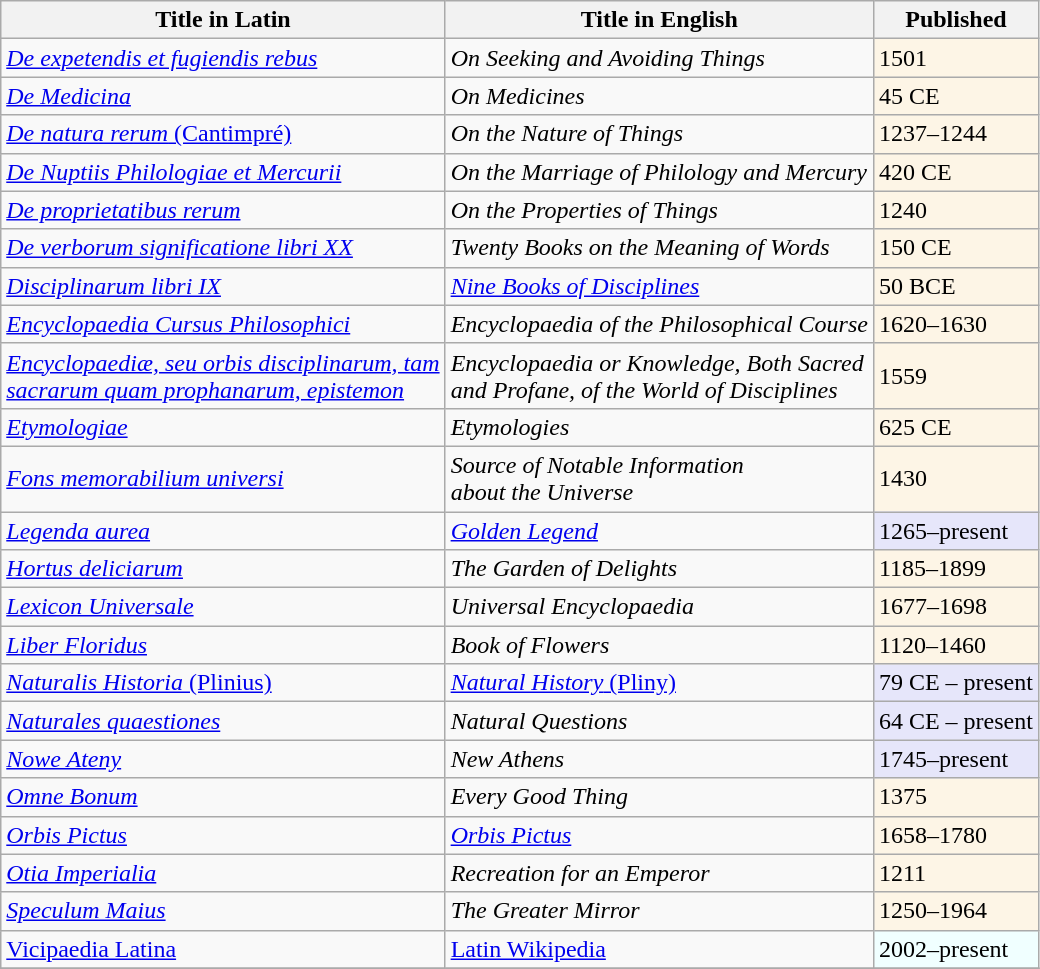<table class="wikitable sortable">
<tr>
<th>Title in Latin</th>
<th>Title in English</th>
<th>Published</th>
</tr>
<tr>
<td><em><a href='#'>De expetendis et fugiendis rebus</a></em></td>
<td><em>On Seeking and Avoiding Things</em></td>
<td style="background:OldLace">1501</td>
</tr>
<tr>
<td><em><a href='#'>De Medicina</a></em></td>
<td><em>On Medicines</em></td>
<td style="background:OldLace"> 45 CE</td>
</tr>
<tr>
<td><a href='#'><em>De natura rerum</em> (Cantimpré)</a></td>
<td><em>On the Nature of Things</em></td>
<td style="background:OldLace"> 1237–1244</td>
</tr>
<tr>
<td><em><a href='#'>De Nuptiis Philologiae et Mercurii</a></em></td>
<td><em>On the Marriage of Philology and Mercury</em></td>
<td style="background:OldLace"> 420 CE</td>
</tr>
<tr>
<td><em><a href='#'>De proprietatibus rerum</a></em></td>
<td><em>On the Properties of Things</em></td>
<td style="background:OldLace"> 1240</td>
</tr>
<tr>
<td><em><a href='#'>De verborum significatione libri XX</a></em></td>
<td><em>Twenty Books on the Meaning of Words</em></td>
<td style="background:OldLace"> 150 CE</td>
</tr>
<tr>
<td><em><a href='#'>Disciplinarum libri IX</a></em></td>
<td><em><a href='#'>Nine Books of Disciplines</a></em></td>
<td style="background:OldLace"> 50 BCE</td>
</tr>
<tr>
<td><em><a href='#'>Encyclopaedia Cursus Philosophici</a></em></td>
<td><em>Encyclopaedia of the Philosophical Course</em></td>
<td style="background:OldLace">1620–1630</td>
</tr>
<tr>
<td><em><a href='#'>Encyclopaediæ, seu orbis disciplinarum, tam<br>sacrarum quam prophanarum, epistemon</a></em></td>
<td><em>Encyclopaedia or Knowledge, Both Sacred<br>and Profane, of the World of Disciplines</em></td>
<td style="background:OldLace">1559</td>
</tr>
<tr>
<td><em><a href='#'>Etymologiae</a></em></td>
<td><em>Etymologies</em></td>
<td style="background:OldLace"> 625 CE</td>
</tr>
<tr>
<td><em><a href='#'>Fons memorabilium universi</a></em></td>
<td><em>Source of Notable Information<br>about the Universe</em></td>
<td style="background:OldLace"> 1430</td>
</tr>
<tr>
<td><em><a href='#'>Legenda aurea</a></em></td>
<td><em><a href='#'>Golden Legend</a></em></td>
<td style="background:Lavender">1265–present</td>
</tr>
<tr>
<td><em><a href='#'>Hortus deliciarum</a></em></td>
<td><em>The Garden of Delights</em></td>
<td style="background:OldLace">1185–1899</td>
</tr>
<tr>
<td><em><a href='#'>Lexicon Universale</a></em></td>
<td><em>Universal Encyclopaedia</em></td>
<td style="background:OldLace">1677–1698</td>
</tr>
<tr>
<td><em><a href='#'>Liber Floridus</a></em></td>
<td><em>Book of Flowers</em></td>
<td style="background:OldLace">1120–1460</td>
</tr>
<tr>
<td><a href='#'><em>Naturalis Historia</em> (Plinius)</a></td>
<td><a href='#'><em>Natural History</em> (Pliny)</a></td>
<td style="background:Lavender">79 CE – present</td>
</tr>
<tr>
<td><em><a href='#'>Naturales quaestiones</a></em></td>
<td><em>Natural Questions</em></td>
<td style="background:Lavender">64 CE – present</td>
</tr>
<tr>
<td><em><a href='#'>Nowe Ateny</a></em></td>
<td><em>New Athens</em></td>
<td style="background:Lavender">1745–present</td>
</tr>
<tr>
<td><em><a href='#'>Omne Bonum</a></em></td>
<td><em>Every Good Thing</em></td>
<td style="background:OldLace"> 1375</td>
</tr>
<tr>
<td><em><a href='#'>Orbis Pictus</a></em></td>
<td><em><a href='#'>Orbis Pictus</a></em></td>
<td style="background:OldLace">1658–1780</td>
</tr>
<tr>
<td><em><a href='#'>Otia Imperialia</a></em></td>
<td><em>Recreation for an Emperor</em></td>
<td style="background:OldLace"> 1211</td>
</tr>
<tr>
<td><em><a href='#'>Speculum Maius</a></em></td>
<td><em>The Greater Mirror</em></td>
<td style="background:OldLace"> 1250–1964</td>
</tr>
<tr>
<td><a href='#'>Vicipaedia Latina</a></td>
<td><a href='#'>Latin Wikipedia</a></td>
<td style="background:Azure">2002–present</td>
</tr>
<tr>
</tr>
</table>
